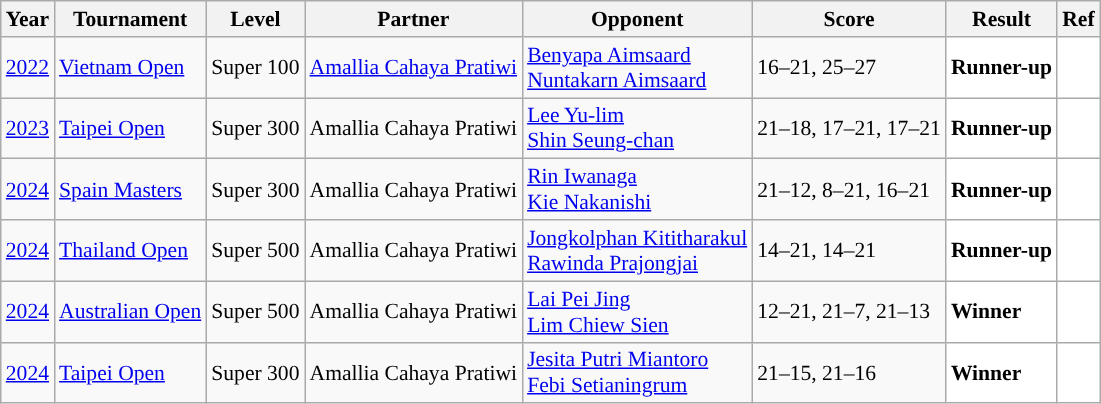<table class="sortable wikitable" style="font-size: 90%;">
<tr>
<th>Year</th>
<th>Tournament</th>
<th>Level</th>
<th>Partner</th>
<th>Opponent</th>
<th>Score</th>
<th>Result</th>
<th>Ref</th>
</tr>
<tr>
<td align="center"><a href='#'>2022</a></td>
<td align="left"><a href='#'>Vietnam Open</a></td>
<td align="left">Super 100</td>
<td align="left"> <a href='#'>Amallia Cahaya Pratiwi</a></td>
<td align="left"> <a href='#'>Benyapa Aimsaard</a><br> <a href='#'>Nuntakarn Aimsaard</a></td>
<td align="left">16–21, 25–27</td>
<td style="text-align:left; background:white"> <strong>Runner-up</strong></td>
<td style="text-align:center; background:white"></td>
</tr>
<tr>
<td align="center"><a href='#'>2023</a></td>
<td align="left"><a href='#'>Taipei Open</a></td>
<td align="left">Super 300</td>
<td align="left"> Amallia Cahaya Pratiwi</td>
<td align="left"> <a href='#'>Lee Yu-lim</a><br> <a href='#'>Shin Seung-chan</a></td>
<td align="left">21–18, 17–21, 17–21</td>
<td style="text-align:left; background:white"> <strong>Runner-up</strong></td>
<td style="text-align:center; background:white"></td>
</tr>
<tr>
<td align="center"><a href='#'>2024</a></td>
<td align="left"><a href='#'>Spain Masters</a></td>
<td align="left">Super 300</td>
<td align="left"> Amallia Cahaya Pratiwi</td>
<td align="left"> <a href='#'>Rin Iwanaga</a><br> <a href='#'>Kie Nakanishi</a></td>
<td align="left">21–12, 8–21, 16–21</td>
<td style="text-align:left; background:white"> <strong>Runner-up</strong></td>
<td style="text-align:center; background:white"></td>
</tr>
<tr>
<td align="center"><a href='#'>2024</a></td>
<td align="left"><a href='#'>Thailand Open</a></td>
<td align="left">Super 500</td>
<td align="left"> Amallia Cahaya Pratiwi</td>
<td align="left"> <a href='#'>Jongkolphan Kititharakul</a><br> <a href='#'>Rawinda Prajongjai</a></td>
<td align="left">14–21, 14–21</td>
<td style="text-align:left; background:white"> <strong>Runner-up</strong></td>
<td style="text-align:center; background:white"></td>
</tr>
<tr>
<td align="center"><a href='#'>2024</a></td>
<td align="left"><a href='#'>Australian Open</a></td>
<td align="left">Super 500</td>
<td align="left"> Amallia Cahaya Pratiwi</td>
<td align="left"> <a href='#'>Lai Pei Jing</a> <br> <a href='#'>Lim Chiew Sien</a></td>
<td align="left">12–21, 21–7, 21–13</td>
<td style="text-align:left; background:white"> <strong>Winner</strong></td>
<td style="text-align:center; background:white"></td>
</tr>
<tr>
<td align="center"><a href='#'>2024</a></td>
<td align="left"><a href='#'>Taipei Open</a></td>
<td align="left">Super 300</td>
<td align="left"> Amallia Cahaya Pratiwi</td>
<td align="left"> <a href='#'>Jesita Putri Miantoro</a> <br> <a href='#'>Febi Setianingrum</a></td>
<td align="left">21–15, 21–16</td>
<td style="text-align:left; background:white"> <strong>Winner</strong></td>
<td style="text-align:center; background:white"></td>
</tr>
</table>
